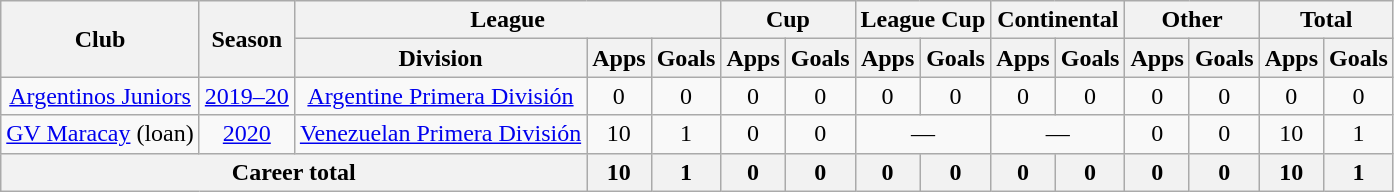<table class="wikitable" style="text-align:center">
<tr>
<th rowspan="2">Club</th>
<th rowspan="2">Season</th>
<th colspan="3">League</th>
<th colspan="2">Cup</th>
<th colspan="2">League Cup</th>
<th colspan="2">Continental</th>
<th colspan="2">Other</th>
<th colspan="2">Total</th>
</tr>
<tr>
<th>Division</th>
<th>Apps</th>
<th>Goals</th>
<th>Apps</th>
<th>Goals</th>
<th>Apps</th>
<th>Goals</th>
<th>Apps</th>
<th>Goals</th>
<th>Apps</th>
<th>Goals</th>
<th>Apps</th>
<th>Goals</th>
</tr>
<tr>
<td rowspan="1"><a href='#'>Argentinos Juniors</a></td>
<td><a href='#'>2019–20</a></td>
<td rowspan="1"><a href='#'>Argentine Primera División</a></td>
<td>0</td>
<td>0</td>
<td>0</td>
<td>0</td>
<td>0</td>
<td>0</td>
<td>0</td>
<td>0</td>
<td>0</td>
<td>0</td>
<td>0</td>
<td>0</td>
</tr>
<tr>
<td rowspan="1"><a href='#'>GV Maracay</a> (loan)</td>
<td><a href='#'>2020</a></td>
<td rowspan="1"><a href='#'>Venezuelan Primera División</a></td>
<td>10</td>
<td>1</td>
<td>0</td>
<td>0</td>
<td colspan="2">—</td>
<td colspan="2">—</td>
<td>0</td>
<td>0</td>
<td>10</td>
<td>1</td>
</tr>
<tr>
<th colspan="3">Career total</th>
<th>10</th>
<th>1</th>
<th>0</th>
<th>0</th>
<th>0</th>
<th>0</th>
<th>0</th>
<th>0</th>
<th>0</th>
<th>0</th>
<th>10</th>
<th>1</th>
</tr>
</table>
